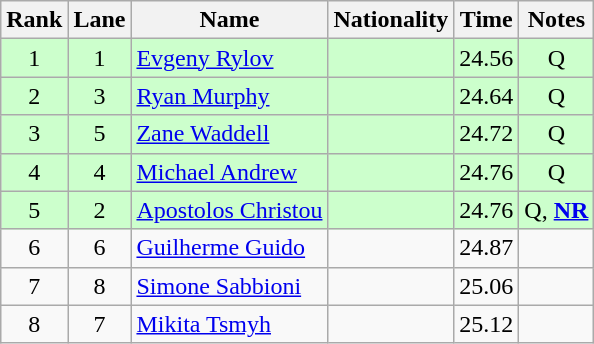<table class="wikitable sortable" style="text-align:center">
<tr>
<th>Rank</th>
<th>Lane</th>
<th>Name</th>
<th>Nationality</th>
<th>Time</th>
<th>Notes</th>
</tr>
<tr bgcolor=ccffcc>
<td>1</td>
<td>1</td>
<td align=left><a href='#'>Evgeny Rylov</a></td>
<td align=left></td>
<td>24.56</td>
<td>Q</td>
</tr>
<tr bgcolor=ccffcc>
<td>2</td>
<td>3</td>
<td align=left><a href='#'>Ryan Murphy</a></td>
<td align=left></td>
<td>24.64</td>
<td>Q</td>
</tr>
<tr bgcolor=ccffcc>
<td>3</td>
<td>5</td>
<td align=left><a href='#'>Zane Waddell</a></td>
<td align=left></td>
<td>24.72</td>
<td>Q</td>
</tr>
<tr bgcolor=ccffcc>
<td>4</td>
<td>4</td>
<td align=left><a href='#'>Michael Andrew</a></td>
<td align=left></td>
<td>24.76</td>
<td>Q</td>
</tr>
<tr bgcolor=ccffcc>
<td>5</td>
<td>2</td>
<td align=left><a href='#'>Apostolos Christou</a></td>
<td align=left></td>
<td>24.76</td>
<td>Q, <strong><a href='#'>NR</a></strong></td>
</tr>
<tr>
<td>6</td>
<td>6</td>
<td align=left><a href='#'>Guilherme Guido</a></td>
<td align=left></td>
<td>24.87</td>
<td></td>
</tr>
<tr>
<td>7</td>
<td>8</td>
<td align=left><a href='#'>Simone Sabbioni</a></td>
<td align=left></td>
<td>25.06</td>
<td></td>
</tr>
<tr>
<td>8</td>
<td>7</td>
<td align=left><a href='#'>Mikita Tsmyh</a></td>
<td align=left></td>
<td>25.12</td>
<td></td>
</tr>
</table>
